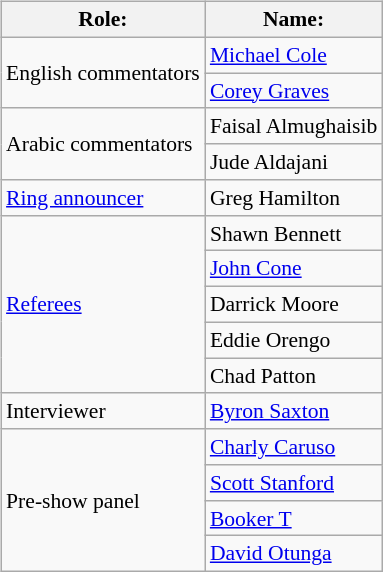<table class=wikitable style="font-size:90%; margin: 0.5em 0 0.5em 1em; float: right; clear: right;">
<tr>
<th>Role:</th>
<th>Name:</th>
</tr>
<tr>
<td rowspan=2>English commentators</td>
<td><a href='#'>Michael Cole</a></td>
</tr>
<tr>
<td><a href='#'>Corey Graves</a></td>
</tr>
<tr>
<td rowspan=2>Arabic commentators</td>
<td>Faisal Almughaisib</td>
</tr>
<tr>
<td>Jude Aldajani</td>
</tr>
<tr>
<td><a href='#'>Ring announcer</a></td>
<td>Greg Hamilton</td>
</tr>
<tr>
<td rowspan=5><a href='#'>Referees</a></td>
<td>Shawn Bennett</td>
</tr>
<tr>
<td><a href='#'>John Cone</a></td>
</tr>
<tr>
<td>Darrick Moore</td>
</tr>
<tr>
<td>Eddie Orengo</td>
</tr>
<tr>
<td>Chad Patton</td>
</tr>
<tr>
<td>Interviewer</td>
<td><a href='#'>Byron Saxton</a></td>
</tr>
<tr>
<td rowspan=4>Pre-show panel</td>
<td><a href='#'>Charly Caruso</a></td>
</tr>
<tr>
<td><a href='#'>Scott Stanford</a></td>
</tr>
<tr>
<td><a href='#'>Booker T</a></td>
</tr>
<tr>
<td><a href='#'>David Otunga</a></td>
</tr>
</table>
